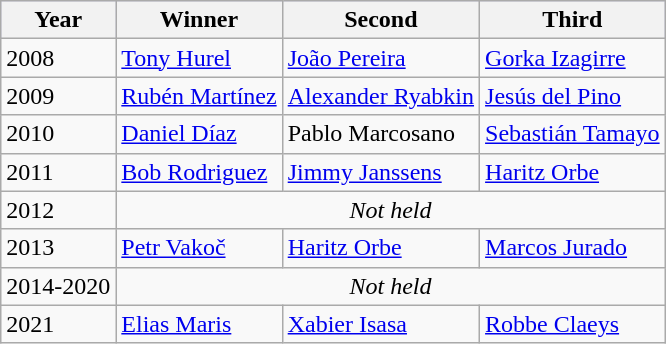<table class=wikitable>
<tr style="background:#ccccff;">
<th>Year</th>
<th>Winner</th>
<th>Second</th>
<th>Third</th>
</tr>
<tr>
<td>2008</td>
<td> <a href='#'>Tony Hurel</a></td>
<td> <a href='#'>João Pereira</a></td>
<td> <a href='#'>Gorka Izagirre</a></td>
</tr>
<tr>
<td>2009</td>
<td> <a href='#'>Rubén Martínez</a></td>
<td> <a href='#'>Alexander Ryabkin</a></td>
<td> <a href='#'>Jesús del Pino</a></td>
</tr>
<tr>
<td>2010</td>
<td> <a href='#'>Daniel Díaz</a></td>
<td> Pablo Marcosano</td>
<td> <a href='#'>Sebastián Tamayo</a></td>
</tr>
<tr>
<td>2011</td>
<td> <a href='#'>Bob Rodriguez</a></td>
<td> <a href='#'>Jimmy Janssens</a></td>
<td> <a href='#'>Haritz Orbe</a></td>
</tr>
<tr>
<td>2012</td>
<td colspan=3; align=center><em>Not held</em></td>
</tr>
<tr>
<td>2013</td>
<td> <a href='#'>Petr Vakoč</a></td>
<td> <a href='#'>Haritz Orbe</a></td>
<td> <a href='#'>Marcos Jurado</a></td>
</tr>
<tr>
<td>2014-2020</td>
<td colspan=3; align=center><em>Not held</em></td>
</tr>
<tr>
<td>2021</td>
<td> <a href='#'>Elias Maris</a></td>
<td> <a href='#'>Xabier Isasa</a></td>
<td> <a href='#'>Robbe Claeys</a></td>
</tr>
</table>
